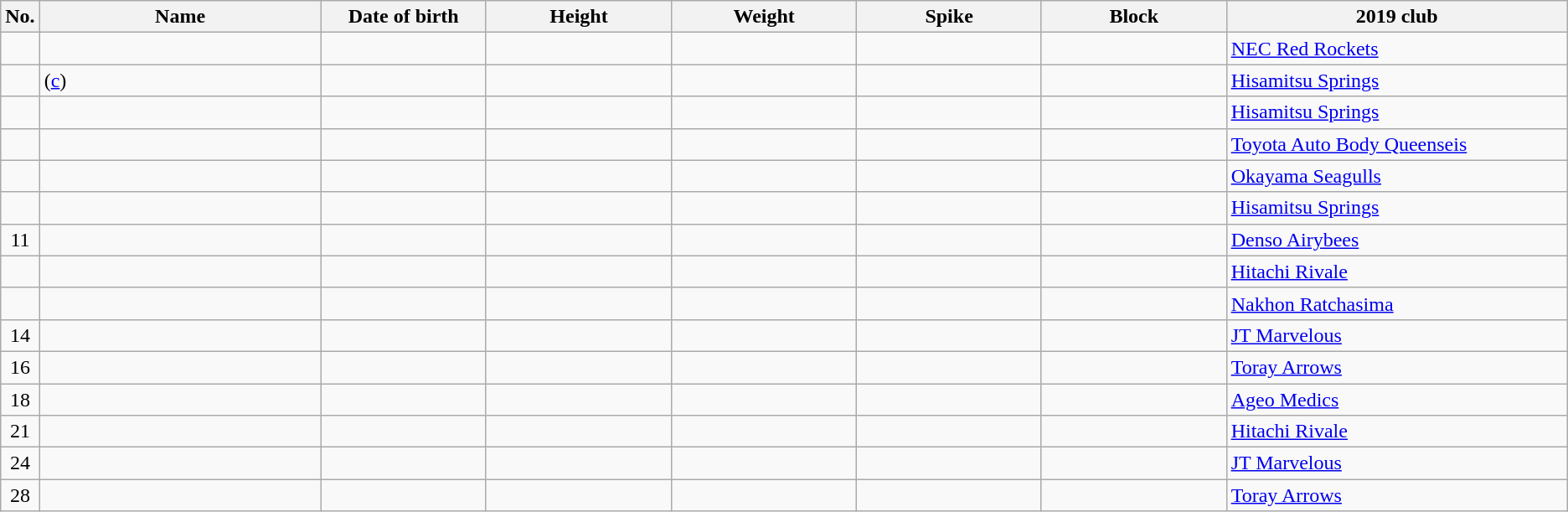<table class="wikitable sortable" style="font-size:100%; text-align:center;">
<tr>
<th>No.</th>
<th style="width:14em">Name</th>
<th style="width:8em">Date of birth</th>
<th style="width:9em">Height</th>
<th style="width:9em">Weight</th>
<th style="width:9em">Spike</th>
<th style="width:9em">Block</th>
<th style="width:17em">2019 club</th>
</tr>
<tr>
<td></td>
<td align=left></td>
<td align=right></td>
<td></td>
<td></td>
<td></td>
<td></td>
<td align=left> <a href='#'>NEC Red Rockets</a></td>
</tr>
<tr>
<td></td>
<td align=left> (<a href='#'>c</a>)</td>
<td align=right></td>
<td></td>
<td></td>
<td></td>
<td></td>
<td align=left> <a href='#'>Hisamitsu Springs</a></td>
</tr>
<tr>
<td></td>
<td align=left></td>
<td align=right></td>
<td></td>
<td></td>
<td></td>
<td></td>
<td align=left> <a href='#'>Hisamitsu Springs</a></td>
</tr>
<tr>
<td></td>
<td align=left></td>
<td align=right></td>
<td></td>
<td></td>
<td></td>
<td></td>
<td align=left> <a href='#'>Toyota Auto Body Queenseis</a></td>
</tr>
<tr>
<td></td>
<td align=left></td>
<td align=right></td>
<td></td>
<td></td>
<td></td>
<td></td>
<td align=left> <a href='#'>Okayama Seagulls</a></td>
</tr>
<tr>
<td></td>
<td align=left></td>
<td align=right></td>
<td></td>
<td></td>
<td></td>
<td></td>
<td align=left> <a href='#'>Hisamitsu Springs</a></td>
</tr>
<tr>
<td>11</td>
<td align=left></td>
<td align=right></td>
<td></td>
<td></td>
<td></td>
<td></td>
<td align=left> <a href='#'>Denso Airybees</a></td>
</tr>
<tr>
<td></td>
<td align=left></td>
<td align=right></td>
<td></td>
<td></td>
<td></td>
<td></td>
<td align=left> <a href='#'>Hitachi Rivale</a></td>
</tr>
<tr>
<td></td>
<td align=left></td>
<td align=right></td>
<td></td>
<td></td>
<td></td>
<td></td>
<td align=left> <a href='#'>Nakhon Ratchasima</a></td>
</tr>
<tr>
<td>14</td>
<td align=left></td>
<td align=right></td>
<td></td>
<td></td>
<td></td>
<td></td>
<td align=left> <a href='#'>JT Marvelous</a></td>
</tr>
<tr>
<td>16</td>
<td align=left></td>
<td align=right></td>
<td></td>
<td></td>
<td></td>
<td></td>
<td align=left> <a href='#'>Toray Arrows</a></td>
</tr>
<tr>
<td>18</td>
<td align=left></td>
<td align=right></td>
<td></td>
<td></td>
<td></td>
<td></td>
<td align=left> <a href='#'>Ageo Medics</a></td>
</tr>
<tr>
<td>21</td>
<td align=left></td>
<td align=right></td>
<td></td>
<td></td>
<td></td>
<td></td>
<td align=left> <a href='#'>Hitachi Rivale</a></td>
</tr>
<tr>
<td>24</td>
<td align=left></td>
<td align=right></td>
<td></td>
<td></td>
<td></td>
<td></td>
<td align=left> <a href='#'>JT Marvelous</a></td>
</tr>
<tr>
<td>28</td>
<td align=left></td>
<td align=right></td>
<td></td>
<td></td>
<td></td>
<td></td>
<td align=left> <a href='#'>Toray Arrows</a></td>
</tr>
</table>
